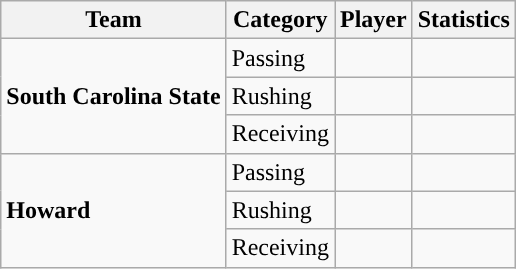<table class="wikitable" style="float: right;">
<tr>
<th>Team</th>
<th>Category</th>
<th>Player</th>
<th>Statistics</th>
</tr>
<tr>
<td rowspan=3><strong>South Carolina State</strong></td>
<td>Passing</td>
<td></td>
<td></td>
</tr>
<tr>
<td>Rushing</td>
<td></td>
<td></td>
</tr>
<tr>
<td>Receiving</td>
<td></td>
<td></td>
</tr>
<tr>
<td rowspan=3><strong>Howard</strong></td>
<td>Passing</td>
<td></td>
<td></td>
</tr>
<tr>
<td>Rushing</td>
<td></td>
<td></td>
</tr>
<tr>
<td>Receiving</td>
<td></td>
<td></td>
</tr>
</table>
